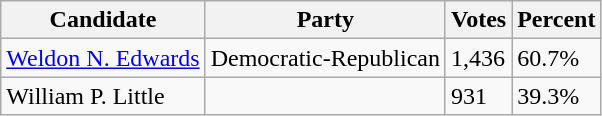<table class=wikitable>
<tr>
<th>Candidate</th>
<th>Party</th>
<th>Votes</th>
<th>Percent</th>
</tr>
<tr>
<td><a href='#'>Weldon N. Edwards</a></td>
<td>Democratic-Republican</td>
<td>1,436</td>
<td>60.7%</td>
</tr>
<tr>
<td>William P. Little</td>
<td></td>
<td>931</td>
<td>39.3%</td>
</tr>
</table>
